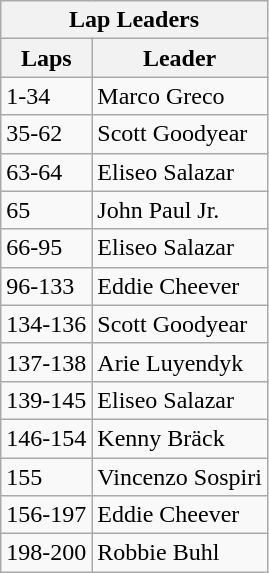<table class="wikitable">
<tr>
<th colspan=2>Lap Leaders</th>
</tr>
<tr>
<th>Laps</th>
<th>Leader</th>
</tr>
<tr>
<td>1-34</td>
<td>Marco Greco</td>
</tr>
<tr>
<td>35-62</td>
<td>Scott Goodyear</td>
</tr>
<tr>
<td>63-64</td>
<td>Eliseo Salazar</td>
</tr>
<tr>
<td>65</td>
<td>John Paul Jr.</td>
</tr>
<tr>
<td>66-95</td>
<td>Eliseo Salazar</td>
</tr>
<tr>
<td>96-133</td>
<td>Eddie Cheever</td>
</tr>
<tr>
<td>134-136</td>
<td>Scott Goodyear</td>
</tr>
<tr>
<td>137-138</td>
<td>Arie Luyendyk</td>
</tr>
<tr>
<td>139-145</td>
<td>Eliseo Salazar</td>
</tr>
<tr>
<td>146-154</td>
<td>Kenny Bräck</td>
</tr>
<tr>
<td>155</td>
<td>Vincenzo Sospiri</td>
</tr>
<tr>
<td>156-197</td>
<td>Eddie Cheever</td>
</tr>
<tr>
<td>198-200</td>
<td>Robbie Buhl</td>
</tr>
</table>
